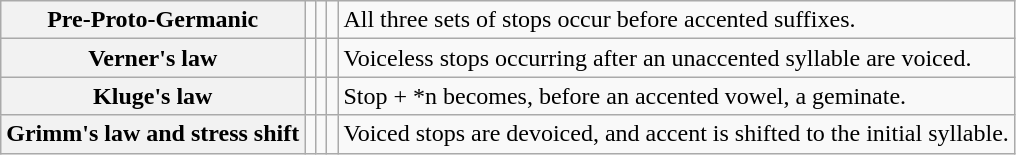<table class="wikitable">
<tr>
<th>Pre-Proto-Germanic</th>
<td></td>
<td></td>
<td></td>
<td>All three sets of stops occur before accented suffixes.</td>
</tr>
<tr>
<th>Verner's law</th>
<td></td>
<td></td>
<td></td>
<td>Voiceless stops occurring after an unaccented syllable are voiced.</td>
</tr>
<tr>
<th>Kluge's law</th>
<td></td>
<td></td>
<td></td>
<td>Stop + *n becomes, before an accented vowel, a geminate.</td>
</tr>
<tr>
<th>Grimm's law and stress shift</th>
<td></td>
<td></td>
<td></td>
<td>Voiced stops are devoiced, and accent is shifted to the initial syllable.</td>
</tr>
</table>
